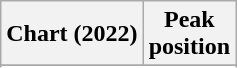<table class="wikitable sortable plainrowheaders" style="text-align:center">
<tr>
<th scope="col">Chart (2022)</th>
<th scope="col">Peak<br>position</th>
</tr>
<tr>
</tr>
<tr>
</tr>
<tr>
</tr>
</table>
